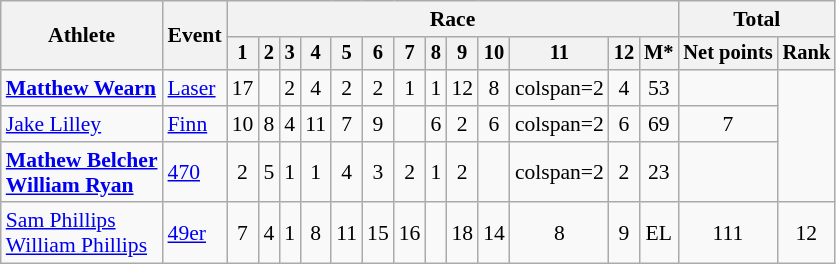<table class=wikitable style=font-size:90%;text-align:center>
<tr>
<th rowspan=2>Athlete</th>
<th rowspan=2>Event</th>
<th colspan=13>Race</th>
<th colspan=2>Total</th>
</tr>
<tr style=font-size:95%>
<th>1</th>
<th>2</th>
<th>3</th>
<th>4</th>
<th>5</th>
<th>6</th>
<th>7</th>
<th>8</th>
<th>9</th>
<th>10</th>
<th>11</th>
<th>12</th>
<th>M*</th>
<th>Net points</th>
<th>Rank</th>
</tr>
<tr>
<td align=left><strong><a href='#'>Matthew Wearn</a></strong></td>
<td align=left><a href='#'>Laser</a></td>
<td>17</td>
<td></td>
<td>2</td>
<td>4</td>
<td>2</td>
<td>2</td>
<td>1</td>
<td>1</td>
<td>12</td>
<td>8</td>
<td>colspan=2 </td>
<td>4</td>
<td>53</td>
<td></td>
</tr>
<tr>
<td align=left><a href='#'>Jake Lilley</a></td>
<td align=left><a href='#'>Finn</a></td>
<td>10</td>
<td>8</td>
<td>4</td>
<td>11</td>
<td>7</td>
<td>9</td>
<td></td>
<td>6</td>
<td>2</td>
<td>6</td>
<td>colspan=2 </td>
<td>6</td>
<td>69</td>
<td>7</td>
</tr>
<tr>
<td align=left><strong><a href='#'>Mathew Belcher</a><br><a href='#'>William Ryan</a></strong></td>
<td align=left><a href='#'>470</a></td>
<td>2</td>
<td>5</td>
<td>1</td>
<td>1</td>
<td>4</td>
<td>3</td>
<td>2</td>
<td>1</td>
<td>2</td>
<td></td>
<td>colspan=2 </td>
<td>2</td>
<td>23</td>
<td></td>
</tr>
<tr>
<td align=left><a href='#'>Sam Phillips</a><br><a href='#'>William Phillips</a></td>
<td align=left><a href='#'>49er</a></td>
<td>7</td>
<td>4</td>
<td>1</td>
<td>8</td>
<td>11</td>
<td>15</td>
<td>16</td>
<td></td>
<td>18</td>
<td>14</td>
<td>8</td>
<td>9</td>
<td>EL</td>
<td>111</td>
<td>12</td>
</tr>
</table>
